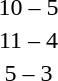<table style="text-align:center">
<tr>
<th width=200></th>
<th width=100></th>
<th width=200></th>
</tr>
<tr>
<td align=right><strong></strong></td>
<td>10 – 5</td>
<td align=left></td>
</tr>
<tr>
<td align=right><strong></strong></td>
<td>11 – 4</td>
<td align=left></td>
</tr>
<tr>
<td align=right><strong></strong></td>
<td>5 – 3</td>
<td align=left></td>
</tr>
</table>
